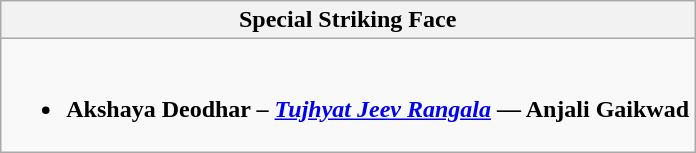<table class="wikitable">
<tr>
<th colspan=2>Special Striking Face</th>
</tr>
<tr>
<td colspan=2><br><ul><li><strong>Akshaya Deodhar – <em><a href='#'>Tujhyat Jeev Rangala</a></em> — Anjali Gaikwad</strong></li></ul></td>
</tr>
</table>
